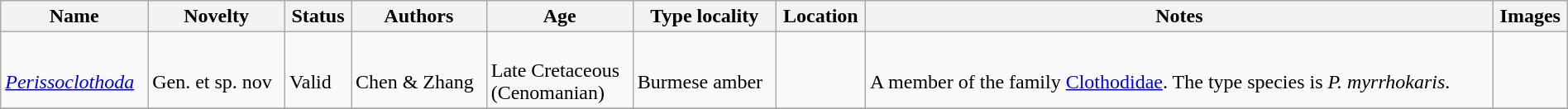<table class="wikitable sortable" align="center" width="100%">
<tr>
<th>Name</th>
<th>Novelty</th>
<th>Status</th>
<th>Authors</th>
<th>Age</th>
<th>Type locality</th>
<th>Location</th>
<th>Notes</th>
<th>Images</th>
</tr>
<tr>
<td><br><em><a href='#'>Perissoclothoda</a></em></td>
<td><br>Gen. et sp. nov</td>
<td><br>Valid</td>
<td><br>Chen & Zhang</td>
<td><br>Late Cretaceous<br> (Cenomanian)</td>
<td><br>Burmese amber</td>
<td><br></td>
<td><br>A member of the family <a href='#'>Clothodidae</a>. The type species is <em>P. myrrhokaris</em>.</td>
<td></td>
</tr>
<tr>
</tr>
</table>
